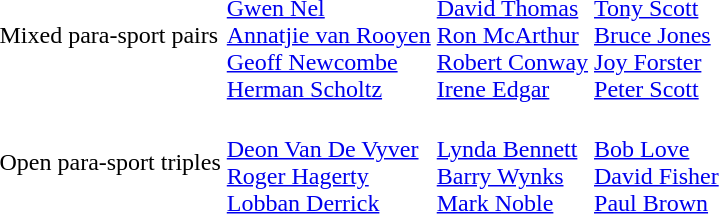<table>
<tr>
<td>Mixed para-sport pairs<br></td>
<td><br><a href='#'>Gwen Nel</a><br><a href='#'>Annatjie van Rooyen</a><br><a href='#'>Geoff Newcombe</a><br><a href='#'>Herman Scholtz</a></td>
<td><br><a href='#'>David Thomas</a><br><a href='#'>Ron McArthur</a><br><a href='#'>Robert Conway</a><br><a href='#'>Irene Edgar</a></td>
<td><br><a href='#'>Tony Scott</a><br><a href='#'>Bruce Jones</a><br><a href='#'>Joy Forster</a><br><a href='#'>Peter Scott</a></td>
</tr>
<tr>
<td>Open para-sport triples<br></td>
<td><br><a href='#'>Deon Van De Vyver</a><br><a href='#'>Roger Hagerty</a><br><a href='#'>Lobban Derrick</a></td>
<td><br><a href='#'>Lynda Bennett</a><br><a href='#'>Barry Wynks</a><br><a href='#'>Mark Noble</a></td>
<td><br><a href='#'>Bob Love</a><br><a href='#'>David Fisher</a><br><a href='#'>Paul Brown</a></td>
</tr>
</table>
